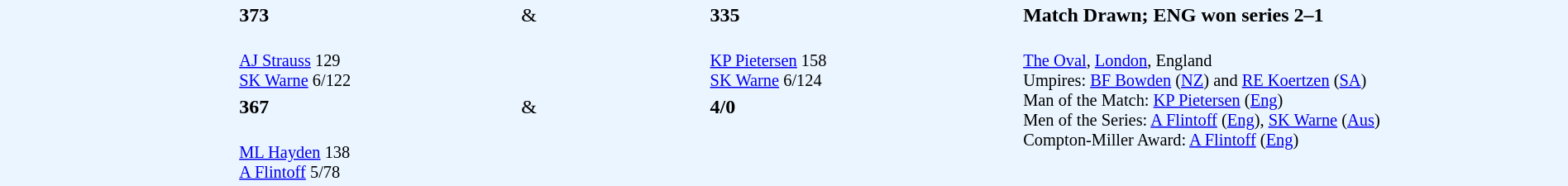<table width="100%" style="background: #EBF5FF">
<tr>
<td width="15%" valign="top" rowspan="2"><strong></strong></td>
<td width="18%"><strong>373</strong></td>
<td width="12%">&</td>
<td width="20%"><strong>335</strong></td>
<td width="35%"><strong>Match Drawn; ENG won series 2–1</strong></td>
</tr>
<tr>
<td style="font-size: 85%;" valign="top"><br><a href='#'>AJ Strauss</a> 129<br>
<a href='#'>SK Warne</a> 6/122</td>
<td></td>
<td valign="top" style="font-size: 85%;"><br><a href='#'>KP Pietersen</a> 158<br>
<a href='#'>SK Warne</a> 6/124</td>
<td valign="top" style="font-size: 85%;" rowspan="3"><br><a href='#'>The Oval</a>, <a href='#'>London</a>, England<br>
Umpires: <a href='#'>BF Bowden</a> (<a href='#'>NZ</a>) and <a href='#'>RE Koertzen</a> (<a href='#'>SA</a>)<br>
Man of the Match: <a href='#'>KP Pietersen</a> (<a href='#'>Eng</a>)<br>
Men of the Series: <a href='#'>A Flintoff</a> (<a href='#'>Eng</a>), <a href='#'>SK Warne</a> (<a href='#'>Aus</a>)<br>
Compton-Miller Award: <a href='#'>A Flintoff</a> (<a href='#'>Eng</a>)</td>
</tr>
<tr>
<td valign="top" rowspan="2"><strong></strong></td>
<td><strong>367</strong></td>
<td>&</td>
<td><strong>4/0</strong></td>
</tr>
<tr>
<td style="font-size: 85%;"><br><a href='#'>ML Hayden</a> 138<br>
<a href='#'>A Flintoff</a> 5/78</td>
<td></td>
<td valign="top" style="font-size: 85%;"></td>
</tr>
</table>
